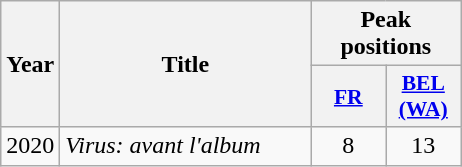<table class="wikitable">
<tr>
<th align="center" rowspan="2" width="10">Year</th>
<th align="center" rowspan="2" width="160">Title</th>
<th align="center" colspan="2" width="20">Peak positions</th>
</tr>
<tr>
<th scope="col" style="width:3em;font-size:90%;"><a href='#'>FR</a><br></th>
<th scope="col" style="width:3em;font-size:90%;"><a href='#'>BEL (WA)</a><br></th>
</tr>
<tr>
<td style="text-align:center;">2020</td>
<td><em>Virus: avant l'album</em></td>
<td style="text-align:center;">8</td>
<td style="text-align:center;">13</td>
</tr>
</table>
